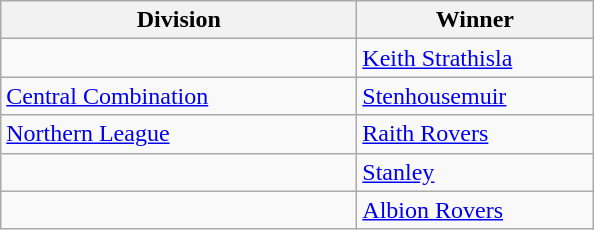<table class="wikitable">
<tr>
<th width=230>Division</th>
<th width=150>Winner</th>
</tr>
<tr>
<td></td>
<td><a href='#'>Keith Strathisla</a></td>
</tr>
<tr>
<td><a href='#'>Central Combination</a></td>
<td><a href='#'>Stenhousemuir</a></td>
</tr>
<tr>
<td><a href='#'>Northern League</a></td>
<td><a href='#'>Raith Rovers</a></td>
</tr>
<tr>
<td></td>
<td><a href='#'>Stanley</a></td>
</tr>
<tr>
<td></td>
<td><a href='#'>Albion Rovers</a></td>
</tr>
</table>
